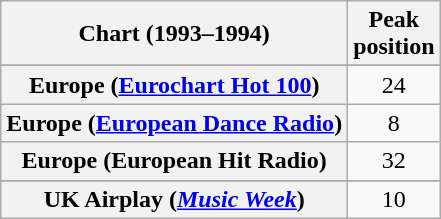<table class="wikitable sortable plainrowheaders" style="text-align:center">
<tr>
<th>Chart (1993–1994)</th>
<th>Peak<br>position</th>
</tr>
<tr>
</tr>
<tr>
</tr>
<tr>
</tr>
<tr>
</tr>
<tr>
<th scope="row">Europe (<a href='#'>Eurochart Hot 100</a>)</th>
<td>24</td>
</tr>
<tr>
<th scope="row">Europe (<a href='#'>European Dance Radio</a>)</th>
<td>8</td>
</tr>
<tr>
<th scope="row">Europe (European Hit Radio)</th>
<td>32</td>
</tr>
<tr>
</tr>
<tr>
</tr>
<tr>
</tr>
<tr>
</tr>
<tr>
</tr>
<tr>
</tr>
<tr>
<th scope="row">UK Airplay (<em><a href='#'>Music Week</a></em>)</th>
<td>10</td>
</tr>
</table>
